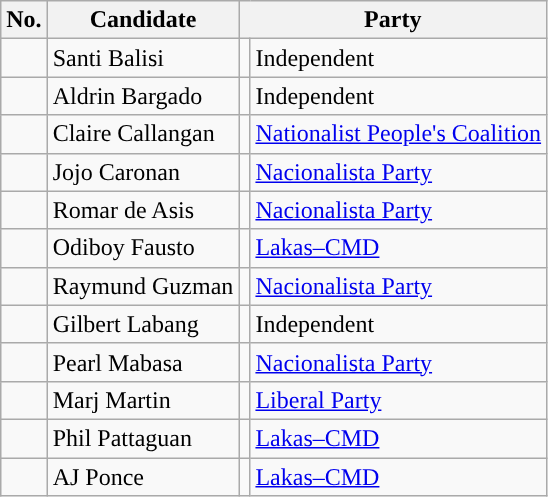<table class="wikitable sortable" style="text-align:left;">
<tr>
<th>No.</th>
<th>Candidate</th>
<th colspan="2">Party</th>
</tr>
<tr>
<td></td>
<td>Santi Balisi</td>
<td></td>
<td>Independent</td>
</tr>
<tr>
<td></td>
<td>Aldrin Bargado</td>
<td></td>
<td>Independent</td>
</tr>
<tr>
<td></td>
<td>Claire Callangan</td>
<td></td>
<td><a href='#'>Nationalist People's Coalition</a></td>
</tr>
<tr>
<td></td>
<td>Jojo Caronan</td>
<td></td>
<td><a href='#'>Nacionalista Party</a></td>
</tr>
<tr>
<td></td>
<td>Romar de Asis</td>
<td></td>
<td><a href='#'>Nacionalista Party</a></td>
</tr>
<tr>
<td></td>
<td>Odiboy Fausto</td>
<td></td>
<td><a href='#'>Lakas–CMD</a></td>
</tr>
<tr>
<td></td>
<td>Raymund Guzman</td>
<td></td>
<td><a href='#'>Nacionalista Party</a></td>
</tr>
<tr>
<td></td>
<td>Gilbert Labang</td>
<td></td>
<td>Independent</td>
</tr>
<tr>
<td></td>
<td>Pearl Mabasa</td>
<td></td>
<td><a href='#'>Nacionalista Party</a></td>
</tr>
<tr>
<td></td>
<td>Marj Martin</td>
<td></td>
<td><a href='#'>Liberal Party</a></td>
</tr>
<tr>
<td></td>
<td>Phil Pattaguan</td>
<td></td>
<td><a href='#'>Lakas–CMD</a></td>
</tr>
<tr>
<td></td>
<td>AJ Ponce</td>
<td></td>
<td><a href='#'>Lakas–CMD</a></td>
</tr>
</table>
